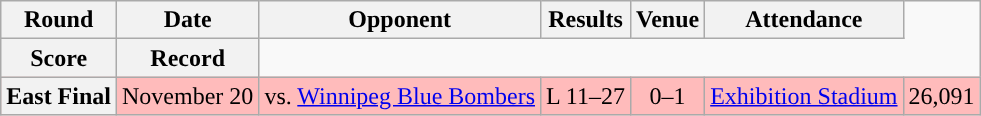<table class="wikitable" style="text-align:center">
<tr>
<th>Round</th>
<th>Date</th>
<th>Opponent</th>
<th>Results</th>
<th>Venue</th>
<th>Attendance</th>
</tr>
<tr>
<th>Score</th>
<th>Record</th>
</tr>
<tr style="background:#ffbbbb">
<th>East Final</th>
<td>November 20</td>
<td>vs. <a href='#'>Winnipeg Blue Bombers</a></td>
<td>L 11–27</td>
<td>0–1</td>
<td><a href='#'>Exhibition Stadium</a></td>
<td>26,091</td>
</tr>
</table>
